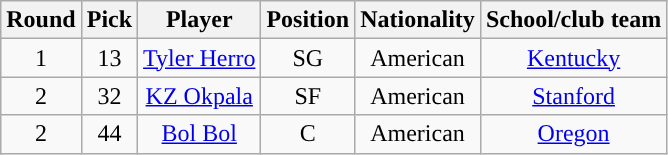<table class="wikitable sortable sortable">
<tr>
<th>Round</th>
<th>Pick</th>
<th>Player</th>
<th>Position</th>
<th>Nationality</th>
<th>School/club team</th>
</tr>
<tr style="text-align: center">
<td>1</td>
<td>13</td>
<td><a href='#'>Tyler Herro</a></td>
<td>SG</td>
<td>American</td>
<td><a href='#'>Kentucky</a></td>
</tr>
<tr style="text-align: center">
<td>2</td>
<td>32</td>
<td><a href='#'>KZ Okpala</a></td>
<td>SF</td>
<td>American</td>
<td><a href='#'>Stanford</a></td>
</tr>
<tr style="text-align: center">
<td>2</td>
<td>44</td>
<td><a href='#'>Bol Bol</a></td>
<td>C</td>
<td>American</td>
<td><a href='#'>Oregon</a></td>
</tr>
</table>
